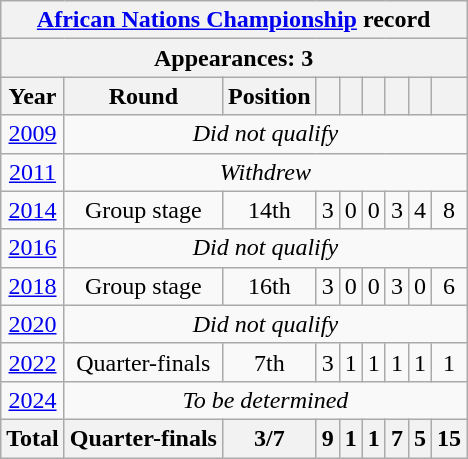<table class="wikitable" style="text-align: center;">
<tr>
<th colspan=9><a href='#'>African Nations Championship</a> record</th>
</tr>
<tr>
<th colspan=9>Appearances: 3</th>
</tr>
<tr>
<th>Year</th>
<th>Round</th>
<th>Position</th>
<th></th>
<th></th>
<th></th>
<th></th>
<th></th>
<th></th>
</tr>
<tr>
<td> <a href='#'>2009</a></td>
<td colspan=8><em>Did not qualify</em></td>
</tr>
<tr>
<td> <a href='#'>2011</a></td>
<td colspan=8><em>Withdrew</em></td>
</tr>
<tr>
<td> <a href='#'>2014</a></td>
<td>Group stage</td>
<td>14th</td>
<td>3</td>
<td>0</td>
<td>0</td>
<td>3</td>
<td>4</td>
<td>8</td>
</tr>
<tr>
<td> <a href='#'>2016</a></td>
<td colspan=8><em>Did not qualify</em></td>
</tr>
<tr>
<td> <a href='#'>2018</a></td>
<td>Group stage</td>
<td>16th</td>
<td>3</td>
<td>0</td>
<td>0</td>
<td>3</td>
<td>0</td>
<td>6</td>
</tr>
<tr>
<td> <a href='#'>2020</a></td>
<td colspan=8><em>Did not qualify</em></td>
</tr>
<tr>
<td> <a href='#'>2022</a></td>
<td>Quarter-finals</td>
<td>7th</td>
<td>3</td>
<td>1</td>
<td>1</td>
<td>1</td>
<td>1</td>
<td>1</td>
</tr>
<tr>
<td>   <a href='#'>2024</a></td>
<td colspan=8><em>To be determined</em></td>
</tr>
<tr>
<th>Total</th>
<th>Quarter-finals</th>
<th>3/7</th>
<th>9</th>
<th>1</th>
<th>1</th>
<th>7</th>
<th>5</th>
<th>15</th>
</tr>
</table>
